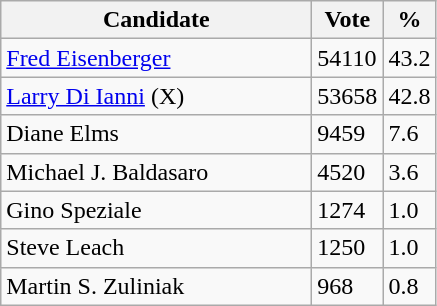<table class="wikitable">
<tr>
<th bgcolor="#DDDDFF" width="200px">Candidate</th>
<th bgcolor="#DDDDFF">Vote</th>
<th bgcolor="#DDDDFF">%</th>
</tr>
<tr>
<td><a href='#'>Fred Eisenberger</a></td>
<td>54110</td>
<td>43.2</td>
</tr>
<tr>
<td><a href='#'>Larry Di Ianni</a> (X)</td>
<td>53658</td>
<td>42.8</td>
</tr>
<tr>
<td>Diane Elms</td>
<td>9459</td>
<td>7.6</td>
</tr>
<tr>
<td>Michael J. Baldasaro</td>
<td>4520</td>
<td>3.6</td>
</tr>
<tr>
<td>Gino Speziale</td>
<td>1274</td>
<td>1.0</td>
</tr>
<tr>
<td>Steve Leach</td>
<td>1250</td>
<td>1.0</td>
</tr>
<tr>
<td>Martin S. Zuliniak</td>
<td>968</td>
<td>0.8</td>
</tr>
</table>
